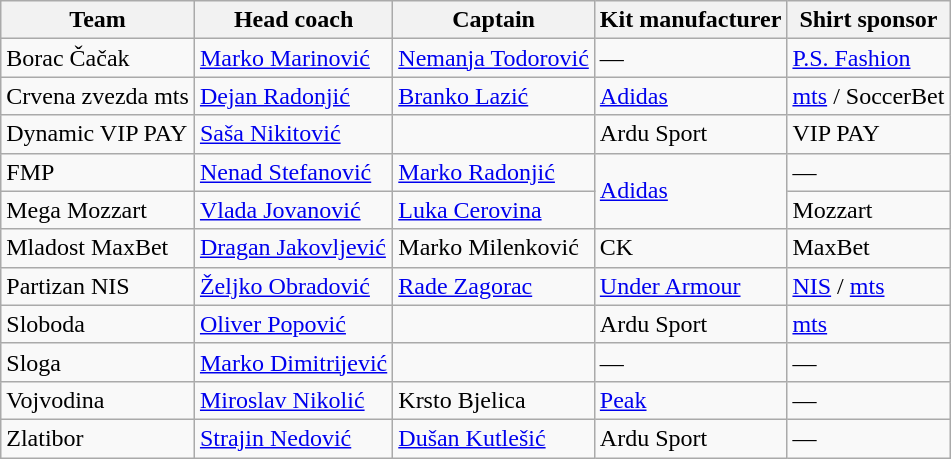<table class="wikitable">
<tr>
<th>Team</th>
<th>Head coach</th>
<th>Captain</th>
<th>Kit manufacturer</th>
<th>Shirt sponsor</th>
</tr>
<tr>
<td>Borac Čačak</td>
<td> <a href='#'>Marko Marinović</a></td>
<td> <a href='#'>Nemanja Todorović</a></td>
<td>—</td>
<td><a href='#'>P.S. Fashion</a></td>
</tr>
<tr>
<td>Crvena zvezda mts</td>
<td> <a href='#'>Dejan Radonjić</a></td>
<td> <a href='#'>Branko Lazić</a></td>
<td><a href='#'>Adidas</a></td>
<td><a href='#'>mts</a> / SoccerBet</td>
</tr>
<tr>
<td>Dynamic VIP PAY</td>
<td> <a href='#'>Saša Nikitović</a></td>
<td></td>
<td>Ardu Sport</td>
<td>VIP PAY</td>
</tr>
<tr>
<td>FMP</td>
<td> <a href='#'>Nenad Stefanović</a></td>
<td> <a href='#'>Marko Radonjić</a></td>
<td rowspan=2><a href='#'>Adidas</a></td>
<td>—</td>
</tr>
<tr>
<td>Mega Mozzart</td>
<td> <a href='#'>Vlada Jovanović</a></td>
<td> <a href='#'>Luka Cerovina</a></td>
<td>Mozzart</td>
</tr>
<tr>
<td>Mladost MaxBet</td>
<td> <a href='#'>Dragan Jakovljević</a></td>
<td> Marko Milenković</td>
<td>CK</td>
<td>MaxBet</td>
</tr>
<tr>
<td>Partizan NIS</td>
<td> <a href='#'>Željko Obradović</a></td>
<td> <a href='#'>Rade Zagorac</a></td>
<td><a href='#'>Under Armour</a></td>
<td><a href='#'>NIS</a> / <a href='#'>mts</a></td>
</tr>
<tr>
<td>Sloboda</td>
<td> <a href='#'>Oliver Popović</a></td>
<td></td>
<td>Ardu Sport</td>
<td><a href='#'>mts</a></td>
</tr>
<tr>
<td>Sloga</td>
<td> <a href='#'>Marko Dimitrijević</a></td>
<td></td>
<td>—</td>
<td>—</td>
</tr>
<tr>
<td>Vojvodina</td>
<td> <a href='#'>Miroslav Nikolić</a></td>
<td> Krsto Bjelica</td>
<td><a href='#'>Peak</a></td>
<td>—</td>
</tr>
<tr>
<td>Zlatibor</td>
<td> <a href='#'>Strajin Nedović</a></td>
<td> <a href='#'>Dušan Kutlešić</a></td>
<td>Ardu Sport</td>
<td>—</td>
</tr>
</table>
